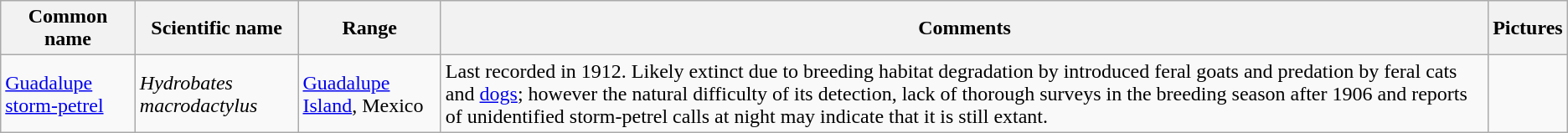<table class="wikitable sortable">
<tr>
<th>Common name</th>
<th>Scientific name</th>
<th>Range</th>
<th class="unsortable">Comments</th>
<th class="unsortable">Pictures</th>
</tr>
<tr>
<td><a href='#'>Guadalupe storm-petrel</a></td>
<td><em>Hydrobates macrodactylus</em></td>
<td><a href='#'>Guadalupe Island</a>, Mexico</td>
<td>Last recorded in 1912. Likely extinct due to breeding habitat degradation by introduced feral goats and predation by feral cats and <a href='#'>dogs</a>; however the natural difficulty of its detection, lack of thorough surveys in the breeding season after 1906 and reports of unidentified storm-petrel calls at night may indicate that it is still extant.</td>
<td></td>
</tr>
</table>
